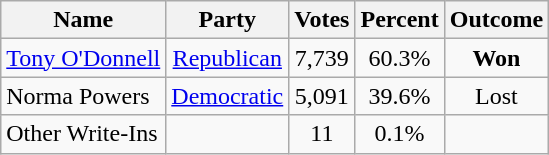<table class=wikitable style="text-align:center">
<tr>
<th>Name</th>
<th>Party</th>
<th>Votes</th>
<th>Percent</th>
<th>Outcome</th>
</tr>
<tr>
<td align=left><a href='#'>Tony O'Donnell</a></td>
<td><a href='#'>Republican</a></td>
<td>7,739</td>
<td>60.3%</td>
<td><strong>Won</strong></td>
</tr>
<tr>
<td align=left>Norma Powers</td>
<td><a href='#'>Democratic</a></td>
<td>5,091</td>
<td>39.6%</td>
<td>Lost</td>
</tr>
<tr>
<td align=left>Other Write-Ins</td>
<td></td>
<td>11</td>
<td>0.1%</td>
<td></td>
</tr>
</table>
